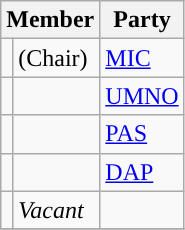<table class="sortable wikitable">
<tr>
<th colspan="2" valign="top">Member</th>
<th valign="top">Party</th>
</tr>
<tr>
<td></td>
<td> (Chair)</td>
<td><a href='#'>MIC</a></td>
</tr>
<tr>
<td></td>
<td></td>
<td><a href='#'>UMNO</a></td>
</tr>
<tr>
<td></td>
<td></td>
<td><a href='#'>PAS</a></td>
</tr>
<tr>
<td></td>
<td></td>
<td><a href='#'>DAP</a></td>
</tr>
<tr>
<td></td>
<td><em>Vacant</em></td>
<td></td>
</tr>
<tr>
</tr>
</table>
